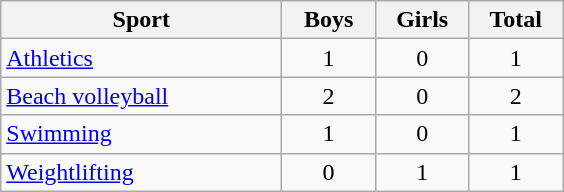<table class="wikitable sortable" style="text-align:center;">
<tr>
<th width=180>Sport</th>
<th width=55>Boys</th>
<th width=55>Girls</th>
<th width=55>Total</th>
</tr>
<tr>
<td align=left><a href='#'>Athletics</a></td>
<td>1</td>
<td>0</td>
<td>1</td>
</tr>
<tr>
<td align=left><a href='#'>Beach volleyball</a></td>
<td>2</td>
<td>0</td>
<td>2</td>
</tr>
<tr>
<td align=left><a href='#'>Swimming</a></td>
<td>1</td>
<td>0</td>
<td>1</td>
</tr>
<tr>
<td align=left><a href='#'>Weightlifting</a></td>
<td>0</td>
<td>1</td>
<td>1</td>
</tr>
</table>
